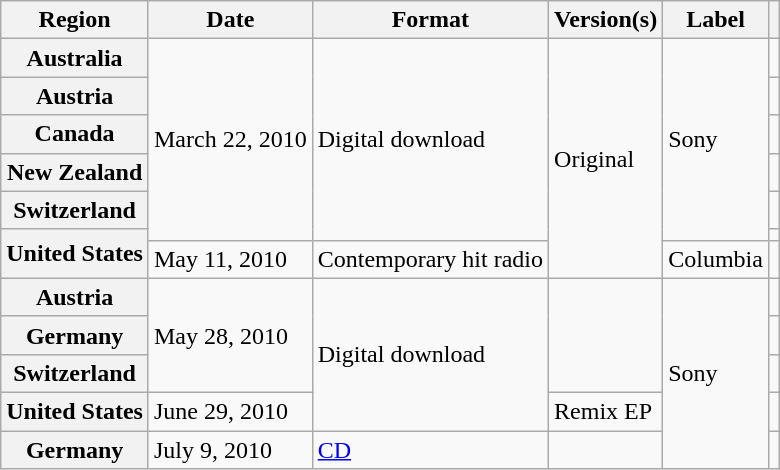<table class="wikitable plainrowheaders">
<tr>
<th scope="col">Region</th>
<th scope="col">Date</th>
<th scope="col">Format</th>
<th scope="col">Version(s)</th>
<th scope="col">Label</th>
<th scope="col"></th>
</tr>
<tr>
<th scope="row">Australia</th>
<td rowspan="6">March 22, 2010</td>
<td rowspan="6">Digital download</td>
<td rowspan="7">Original</td>
<td rowspan="6">Sony</td>
<td align="center"></td>
</tr>
<tr>
<th scope="row">Austria</th>
<td align="center"></td>
</tr>
<tr>
<th scope="row">Canada</th>
<td align="center"></td>
</tr>
<tr>
<th scope="row">New Zealand</th>
<td align="center"></td>
</tr>
<tr>
<th scope="row">Switzerland</th>
<td align="center"></td>
</tr>
<tr>
<th rowspan="2" scope="row">United States</th>
<td align="center"></td>
</tr>
<tr>
<td>May 11, 2010</td>
<td>Contemporary hit radio</td>
<td>Columbia</td>
<td align="center"></td>
</tr>
<tr>
<th scope="row">Austria</th>
<td rowspan="3">May 28, 2010</td>
<td rowspan="4">Digital download</td>
<td rowspan="3"></td>
<td rowspan="5">Sony</td>
<td align="center"></td>
</tr>
<tr>
<th scope="row">Germany</th>
<td align="center"></td>
</tr>
<tr>
<th scope="row">Switzerland</th>
<td align="center"></td>
</tr>
<tr>
<th scope="row">United States</th>
<td>June 29, 2010</td>
<td>Remix EP</td>
<td align="center"></td>
</tr>
<tr>
<th scope="row">Germany</th>
<td>July 9, 2010</td>
<td><a href='#'>CD</a></td>
<td></td>
<td align="center"></td>
</tr>
</table>
